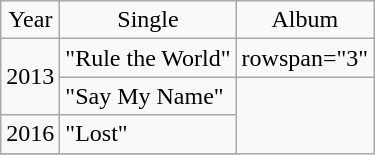<table class="wikitable plainrowheaders" style="text-align:center;">
<tr>
<td>Year</td>
<td>Single</td>
<td>Album</td>
</tr>
<tr>
<td rowspan="2">2013</td>
<td style="text-align:left;">"Rule the World"</td>
<td>rowspan="3" </td>
</tr>
<tr>
<td style="text-align:left;">"Say My Name"</td>
</tr>
<tr>
<td>2016</td>
<td style="text-align:left;">"Lost"</td>
</tr>
<tr>
</tr>
</table>
